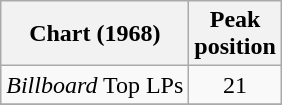<table class="wikitable">
<tr>
<th>Chart (1968)</th>
<th>Peak<br>position</th>
</tr>
<tr>
<td><em>Billboard</em> Top LPs</td>
<td align="center">21</td>
</tr>
<tr>
</tr>
</table>
